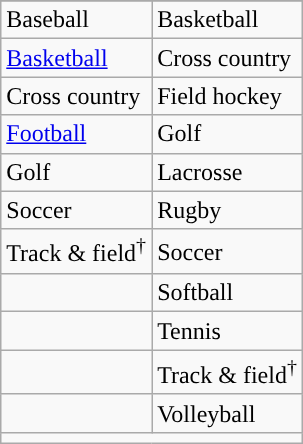<table class="wikitable" style=" ">
<tr>
</tr>
<tr>
<td>Baseball</td>
<td>Basketball</td>
</tr>
<tr>
<td><a href='#'>Basketball</a></td>
<td>Cross country</td>
</tr>
<tr>
<td>Cross country</td>
<td>Field hockey</td>
</tr>
<tr>
<td><a href='#'>Football</a></td>
<td>Golf</td>
</tr>
<tr>
<td>Golf</td>
<td>Lacrosse</td>
</tr>
<tr>
<td>Soccer</td>
<td>Rugby</td>
</tr>
<tr>
<td>Track & field<sup>†</sup></td>
<td>Soccer</td>
</tr>
<tr>
<td></td>
<td>Softball</td>
</tr>
<tr>
<td></td>
<td>Tennis</td>
</tr>
<tr>
<td></td>
<td>Track & field<sup>†</sup></td>
</tr>
<tr>
<td></td>
<td>Volleyball</td>
</tr>
<tr>
<td colspan="2"></td>
</tr>
</table>
